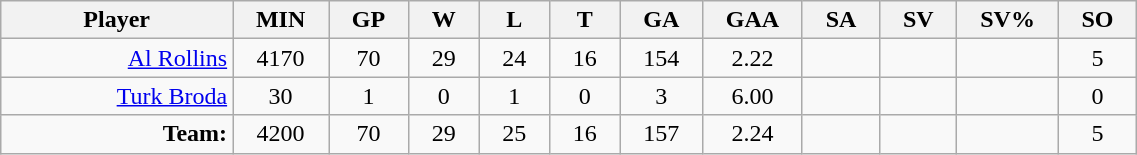<table class="wikitable sortable" width="60%">
<tr>
<th bgcolor="#DDDDFF" width="10%">Player</th>
<th width="3%" bgcolor="#DDDDFF">MIN</th>
<th width="3%" bgcolor="#DDDDFF">GP</th>
<th width="3%" bgcolor="#DDDDFF">W</th>
<th width="3%" bgcolor="#DDDDFF">L</th>
<th width="3%" bgcolor="#DDDDFF">T</th>
<th width="3%" bgcolor="#DDDDFF">GA</th>
<th width="3%" bgcolor="#DDDDFF">GAA</th>
<th width="3%" bgcolor="#DDDDFF">SA</th>
<th width="3%" bgcolor="#DDDDFF">SV</th>
<th width="3%" bgcolor="#DDDDFF">SV%</th>
<th width="3%" bgcolor="#DDDDFF">SO</th>
</tr>
<tr align="center">
<td align="right"><a href='#'>Al Rollins</a></td>
<td>4170</td>
<td>70</td>
<td>29</td>
<td>24</td>
<td>16</td>
<td>154</td>
<td>2.22</td>
<td></td>
<td></td>
<td></td>
<td>5</td>
</tr>
<tr align="center">
<td align="right"><a href='#'>Turk Broda</a></td>
<td>30</td>
<td>1</td>
<td>0</td>
<td>1</td>
<td>0</td>
<td>3</td>
<td>6.00</td>
<td></td>
<td></td>
<td></td>
<td>0</td>
</tr>
<tr align="center">
<td align="right"><strong>Team:</strong></td>
<td>4200</td>
<td>70</td>
<td>29</td>
<td>25</td>
<td>16</td>
<td>157</td>
<td>2.24</td>
<td></td>
<td></td>
<td></td>
<td>5</td>
</tr>
</table>
